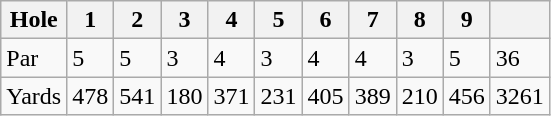<table class="wikitable">
<tr>
<th>Hole</th>
<th>1</th>
<th>2</th>
<th>3</th>
<th>4</th>
<th>5</th>
<th>6</th>
<th>7</th>
<th>8</th>
<th>9</th>
<th></th>
</tr>
<tr>
<td>Par</td>
<td>5</td>
<td>5</td>
<td>3</td>
<td>4</td>
<td>3</td>
<td>4</td>
<td>4</td>
<td>3</td>
<td>5</td>
<td>36</td>
</tr>
<tr>
<td>Yards</td>
<td>478</td>
<td>541</td>
<td>180</td>
<td>371</td>
<td>231</td>
<td>405</td>
<td>389</td>
<td>210</td>
<td>456</td>
<td>3261</td>
</tr>
</table>
